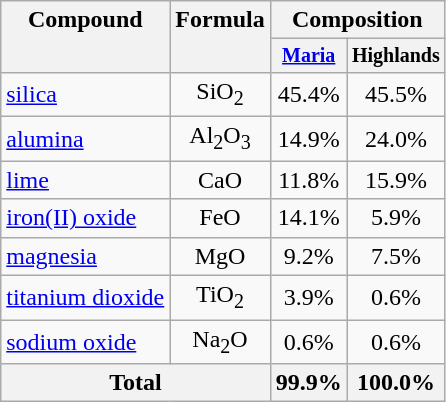<table class="wikitable floatright" style="margin-left:1em;text-align:center;">
<tr>
<th rowspan=2 valign=top>Compound</th>
<th rowspan=2 valign=top>Formula</th>
<th colspan=2>Composition</th>
</tr>
<tr>
<th style=font-size:smaller><a href='#'>Maria</a></th>
<th style=font-size:smaller>Highlands</th>
</tr>
<tr>
<td style=text-align:left><a href='#'>silica</a></td>
<td>SiO<sub>2</sub></td>
<td>45.4%</td>
<td>45.5%</td>
</tr>
<tr>
<td style=text-align:left><a href='#'>alumina</a></td>
<td>Al<sub>2</sub>O<sub>3</sub></td>
<td>14.9%</td>
<td>24.0%</td>
</tr>
<tr>
<td style=text-align:left><a href='#'>lime</a></td>
<td>CaO</td>
<td>11.8%</td>
<td>15.9%</td>
</tr>
<tr>
<td style=text-align:left><a href='#'>iron(II) oxide</a></td>
<td>FeO</td>
<td>14.1%</td>
<td>5.9%</td>
</tr>
<tr>
<td style=text-align:left><a href='#'>magnesia</a></td>
<td>MgO</td>
<td>9.2%</td>
<td>7.5%</td>
</tr>
<tr>
<td style=text-align:left><a href='#'>titanium dioxide</a></td>
<td>TiO<sub>2</sub></td>
<td>3.9%</td>
<td>0.6%</td>
</tr>
<tr>
<td style=text-align:left><a href='#'>sodium oxide</a></td>
<td>Na<sub>2</sub>O</td>
<td>0.6%</td>
<td>0.6%</td>
</tr>
<tr>
<th colspan=2>Total</th>
<th>99.9%</th>
<th>100.0%</th>
</tr>
</table>
